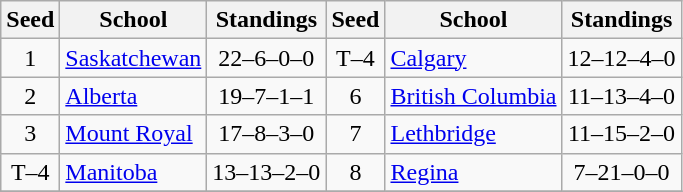<table class="wikitable">
<tr>
<th>Seed</th>
<th width:120px">School</th>
<th>Standings</th>
<th>Seed</th>
<th width:120px">School</th>
<th>Standings</th>
</tr>
<tr>
<td align=center>1</td>
<td><a href='#'>Saskatchewan</a></td>
<td align=center>22–6–0–0</td>
<td align=center>T–4</td>
<td><a href='#'>Calgary</a></td>
<td align=center>12–12–4–0</td>
</tr>
<tr>
<td align=center>2</td>
<td><a href='#'>Alberta</a></td>
<td align=center>19–7–1–1</td>
<td align=center>6</td>
<td><a href='#'>British Columbia</a></td>
<td align=center>11–13–4–0</td>
</tr>
<tr>
<td align=center>3</td>
<td><a href='#'>Mount Royal</a></td>
<td align=center>17–8–3–0</td>
<td align=center>7</td>
<td><a href='#'>Lethbridge</a></td>
<td align=center>11–15–2–0</td>
</tr>
<tr>
<td align=center>T–4</td>
<td><a href='#'>Manitoba</a></td>
<td align=center>13–13–2–0</td>
<td align=center>8</td>
<td><a href='#'>Regina</a></td>
<td align=center>7–21–0–0</td>
</tr>
<tr>
</tr>
</table>
